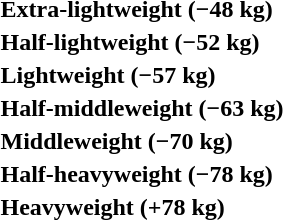<table>
<tr>
<th rowspan=2 style="text-align:left;">Extra-lightweight (−48 kg)</th>
<td rowspan=2></td>
<td rowspan=2></td>
<td></td>
</tr>
<tr>
<td></td>
</tr>
<tr>
<th rowspan=2 style="text-align:left;">Half-lightweight (−52 kg)</th>
<td rowspan=2></td>
<td rowspan=2></td>
<td></td>
</tr>
<tr>
<td></td>
</tr>
<tr>
<th rowspan=2 style="text-align:left;">Lightweight (−57 kg)</th>
<td rowspan=2></td>
<td rowspan=2></td>
<td></td>
</tr>
<tr>
<td></td>
</tr>
<tr>
<th rowspan=2 style="text-align:left;">Half-middleweight (−63 kg)</th>
<td rowspan=2></td>
<td rowspan=2></td>
<td></td>
</tr>
<tr>
<td></td>
</tr>
<tr>
<th rowspan=2 style="text-align:left;">Middleweight (−70 kg)</th>
<td rowspan=2></td>
<td rowspan=2></td>
<td></td>
</tr>
<tr>
<td></td>
</tr>
<tr>
<th rowspan=2 style="text-align:left;">Half-heavyweight (−78 kg)</th>
<td rowspan=2></td>
<td rowspan=2></td>
<td></td>
</tr>
<tr>
<td></td>
</tr>
<tr>
<th rowspan=2 style="text-align:left;">Heavyweight (+78 kg)</th>
<td rowspan=2></td>
<td rowspan=2></td>
<td></td>
</tr>
<tr>
<td></td>
</tr>
</table>
